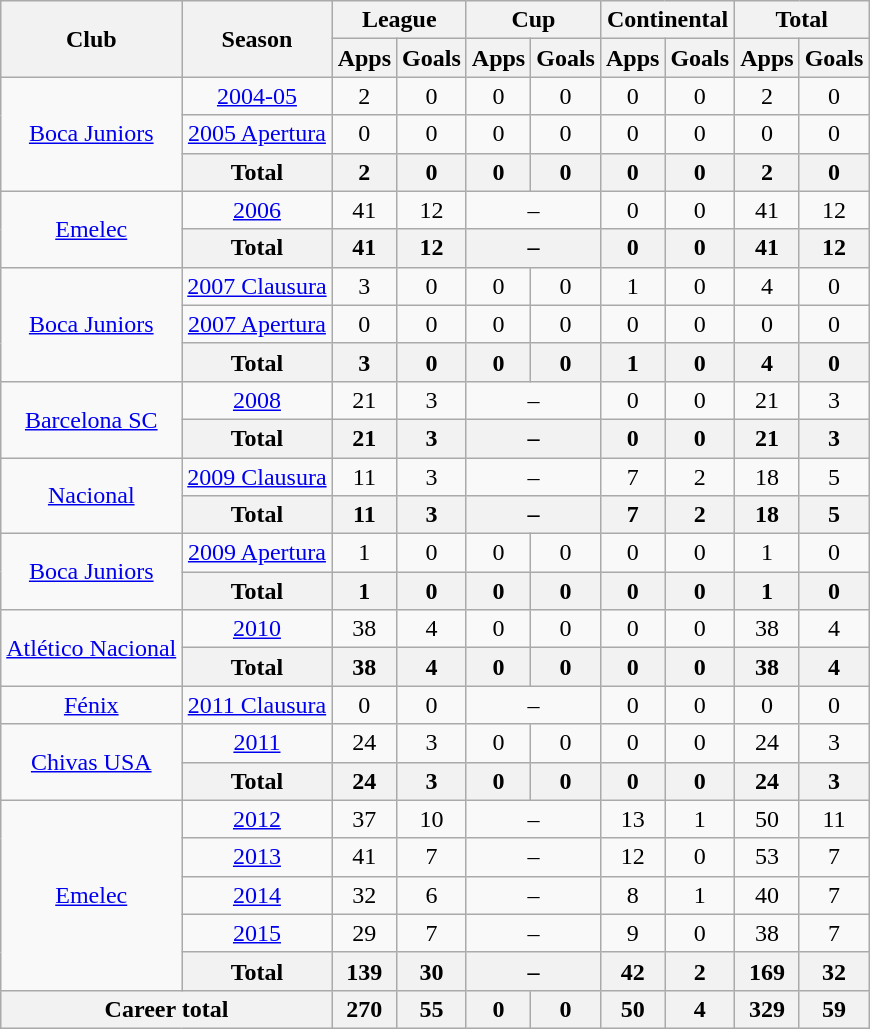<table class="wikitable" style="text-align: center;">
<tr>
<th rowspan="2">Club</th>
<th rowspan="2">Season</th>
<th colspan="2">League</th>
<th colspan="2">Cup</th>
<th colspan="2">Continental</th>
<th colspan="2">Total</th>
</tr>
<tr>
<th>Apps</th>
<th>Goals</th>
<th>Apps</th>
<th>Goals</th>
<th>Apps</th>
<th>Goals</th>
<th>Apps</th>
<th>Goals</th>
</tr>
<tr>
<td rowspan="3"><a href='#'>Boca Juniors</a></td>
<td><a href='#'>2004-05</a></td>
<td>2</td>
<td>0</td>
<td>0</td>
<td>0</td>
<td>0</td>
<td>0</td>
<td>2</td>
<td>0</td>
</tr>
<tr>
<td><a href='#'>2005 Apertura</a></td>
<td>0</td>
<td>0</td>
<td>0</td>
<td>0</td>
<td>0</td>
<td>0</td>
<td>0</td>
<td>0</td>
</tr>
<tr>
<th>Total</th>
<th>2</th>
<th>0</th>
<th>0</th>
<th>0</th>
<th>0</th>
<th>0</th>
<th>2</th>
<th>0</th>
</tr>
<tr>
<td rowspan="2"><a href='#'>Emelec</a></td>
<td><a href='#'>2006</a></td>
<td>41</td>
<td>12</td>
<td colspan="2">–</td>
<td>0</td>
<td>0</td>
<td>41</td>
<td>12</td>
</tr>
<tr>
<th>Total</th>
<th>41</th>
<th>12</th>
<th colspan="2">–</th>
<th>0</th>
<th>0</th>
<th>41</th>
<th>12</th>
</tr>
<tr>
<td rowspan="3"><a href='#'>Boca Juniors</a></td>
<td><a href='#'>2007 Clausura</a></td>
<td>3</td>
<td>0</td>
<td>0</td>
<td>0</td>
<td>1</td>
<td>0</td>
<td>4</td>
<td>0</td>
</tr>
<tr>
<td><a href='#'>2007 Apertura</a></td>
<td>0</td>
<td>0</td>
<td>0</td>
<td>0</td>
<td>0</td>
<td>0</td>
<td>0</td>
<td>0</td>
</tr>
<tr>
<th>Total</th>
<th>3</th>
<th>0</th>
<th>0</th>
<th>0</th>
<th>1</th>
<th>0</th>
<th>4</th>
<th>0</th>
</tr>
<tr>
<td rowspan="2"><a href='#'>Barcelona SC</a></td>
<td><a href='#'>2008</a></td>
<td>21</td>
<td>3</td>
<td colspan="2">–</td>
<td>0</td>
<td>0</td>
<td>21</td>
<td>3</td>
</tr>
<tr>
<th>Total</th>
<th>21</th>
<th>3</th>
<th colspan="2">–</th>
<th>0</th>
<th>0</th>
<th>21</th>
<th>3</th>
</tr>
<tr>
<td rowspan="2"><a href='#'>Nacional</a></td>
<td><a href='#'>2009 Clausura</a></td>
<td>11</td>
<td>3</td>
<td colspan="2">–</td>
<td>7</td>
<td>2</td>
<td>18</td>
<td>5</td>
</tr>
<tr>
<th>Total</th>
<th>11</th>
<th>3</th>
<th colspan="2">–</th>
<th>7</th>
<th>2</th>
<th>18</th>
<th>5</th>
</tr>
<tr>
<td rowspan="2"><a href='#'>Boca Juniors</a></td>
<td><a href='#'>2009 Apertura</a></td>
<td>1</td>
<td>0</td>
<td>0</td>
<td>0</td>
<td>0</td>
<td>0</td>
<td>1</td>
<td>0</td>
</tr>
<tr>
<th>Total</th>
<th>1</th>
<th>0</th>
<th>0</th>
<th>0</th>
<th>0</th>
<th>0</th>
<th>1</th>
<th>0</th>
</tr>
<tr>
<td rowspan="2"><a href='#'>Atlético Nacional</a></td>
<td><a href='#'>2010</a></td>
<td>38</td>
<td>4</td>
<td>0</td>
<td>0</td>
<td>0</td>
<td>0</td>
<td>38</td>
<td>4</td>
</tr>
<tr>
<th>Total</th>
<th>38</th>
<th>4</th>
<th>0</th>
<th>0</th>
<th>0</th>
<th>0</th>
<th>38</th>
<th>4</th>
</tr>
<tr>
<td rowspan="1"><a href='#'>Fénix</a></td>
<td><a href='#'>2011 Clausura</a></td>
<td>0</td>
<td>0</td>
<td colspan="2">–</td>
<td>0</td>
<td>0</td>
<td>0</td>
<td>0</td>
</tr>
<tr>
<td rowspan="2"><a href='#'>Chivas USA</a></td>
<td><a href='#'>2011</a></td>
<td>24</td>
<td>3</td>
<td>0</td>
<td>0</td>
<td>0</td>
<td>0</td>
<td>24</td>
<td>3</td>
</tr>
<tr>
<th>Total</th>
<th>24</th>
<th>3</th>
<th>0</th>
<th>0</th>
<th>0</th>
<th>0</th>
<th>24</th>
<th>3</th>
</tr>
<tr>
<td rowspan="5"><a href='#'>Emelec</a></td>
<td><a href='#'>2012</a></td>
<td>37</td>
<td>10</td>
<td colspan="2">–</td>
<td>13</td>
<td>1</td>
<td>50</td>
<td>11</td>
</tr>
<tr>
<td><a href='#'>2013</a></td>
<td>41</td>
<td>7</td>
<td colspan="2">–</td>
<td>12</td>
<td>0</td>
<td>53</td>
<td>7</td>
</tr>
<tr>
<td><a href='#'>2014</a></td>
<td>32</td>
<td>6</td>
<td colspan="2">–</td>
<td>8</td>
<td>1</td>
<td>40</td>
<td>7</td>
</tr>
<tr>
<td><a href='#'>2015</a></td>
<td>29</td>
<td>7</td>
<td colspan="2">–</td>
<td>9</td>
<td>0</td>
<td>38</td>
<td>7</td>
</tr>
<tr>
<th>Total</th>
<th>139</th>
<th>30</th>
<th colspan="2">–</th>
<th>42</th>
<th>2</th>
<th>169</th>
<th>32</th>
</tr>
<tr>
<th colspan="2">Career total</th>
<th>270</th>
<th>55</th>
<th>0</th>
<th>0</th>
<th>50</th>
<th>4</th>
<th>329</th>
<th>59</th>
</tr>
</table>
